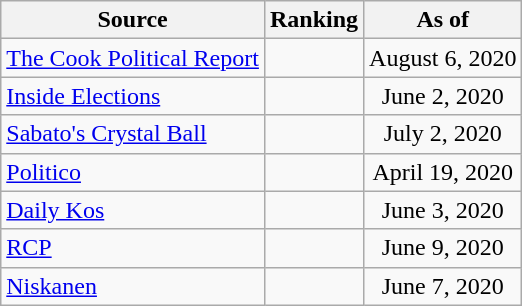<table class="wikitable" style="text-align:center">
<tr>
<th>Source</th>
<th>Ranking</th>
<th>As of</th>
</tr>
<tr>
<td align=left><a href='#'>The Cook Political Report</a></td>
<td></td>
<td>August 6, 2020</td>
</tr>
<tr>
<td align=left><a href='#'>Inside Elections</a></td>
<td></td>
<td>June 2, 2020</td>
</tr>
<tr>
<td align=left><a href='#'>Sabato's Crystal Ball</a></td>
<td></td>
<td>July 2, 2020</td>
</tr>
<tr>
<td align="left"><a href='#'>Politico</a></td>
<td></td>
<td>April 19, 2020</td>
</tr>
<tr>
<td align="left"><a href='#'>Daily Kos</a></td>
<td></td>
<td>June 3, 2020</td>
</tr>
<tr>
<td align="left"><a href='#'>RCP</a></td>
<td></td>
<td>June 9, 2020</td>
</tr>
<tr>
<td align="left"><a href='#'>Niskanen</a></td>
<td></td>
<td>June 7, 2020</td>
</tr>
</table>
